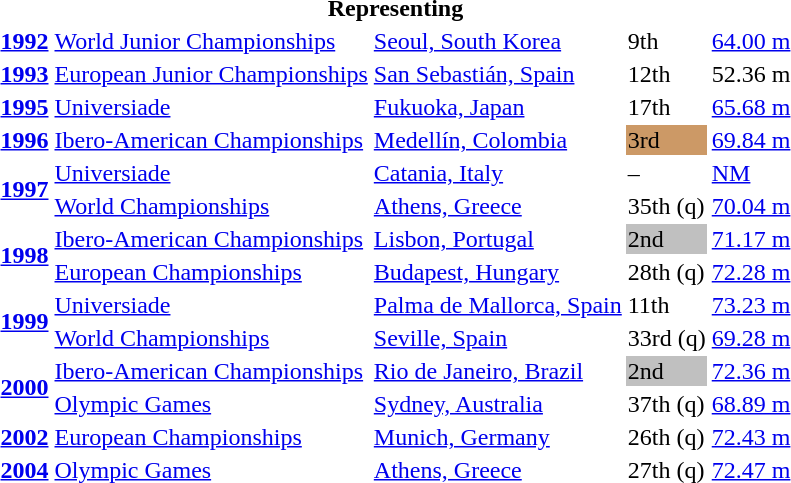<table>
<tr>
<th colspan="5">Representing </th>
</tr>
<tr>
<td><strong><a href='#'>1992</a></strong></td>
<td><a href='#'>World Junior Championships</a></td>
<td><a href='#'>Seoul, South Korea</a></td>
<td>9th</td>
<td><a href='#'>64.00 m</a></td>
</tr>
<tr>
<td><strong><a href='#'>1993</a></strong></td>
<td><a href='#'>European Junior Championships</a></td>
<td><a href='#'>San Sebastián, Spain</a></td>
<td>12th</td>
<td>52.36 m</td>
</tr>
<tr>
<td><strong><a href='#'>1995</a></strong></td>
<td><a href='#'>Universiade</a></td>
<td><a href='#'>Fukuoka, Japan</a></td>
<td>17th</td>
<td><a href='#'>65.68 m</a></td>
</tr>
<tr>
<td><strong><a href='#'>1996</a></strong></td>
<td><a href='#'>Ibero-American Championships</a></td>
<td><a href='#'>Medellín, Colombia</a></td>
<td bgcolor=cc9966>3rd</td>
<td><a href='#'>69.84 m</a></td>
</tr>
<tr>
<td rowspan=2><strong><a href='#'>1997</a></strong></td>
<td><a href='#'>Universiade</a></td>
<td><a href='#'>Catania, Italy</a></td>
<td>–</td>
<td><a href='#'>NM</a></td>
</tr>
<tr>
<td><a href='#'>World Championships</a></td>
<td><a href='#'>Athens, Greece</a></td>
<td>35th (q)</td>
<td><a href='#'>70.04 m</a></td>
</tr>
<tr>
<td rowspan=2><strong><a href='#'>1998</a></strong></td>
<td><a href='#'>Ibero-American Championships</a></td>
<td><a href='#'>Lisbon, Portugal</a></td>
<td bgcolor=silver>2nd</td>
<td><a href='#'>71.17 m</a></td>
</tr>
<tr>
<td><a href='#'>European Championships</a></td>
<td><a href='#'>Budapest, Hungary</a></td>
<td>28th (q)</td>
<td><a href='#'>72.28 m</a></td>
</tr>
<tr>
<td rowspan=2><strong><a href='#'>1999</a></strong></td>
<td><a href='#'>Universiade</a></td>
<td><a href='#'>Palma de Mallorca, Spain</a></td>
<td>11th</td>
<td><a href='#'>73.23 m</a></td>
</tr>
<tr>
<td><a href='#'>World Championships</a></td>
<td><a href='#'>Seville, Spain</a></td>
<td>33rd (q)</td>
<td><a href='#'>69.28 m</a></td>
</tr>
<tr>
<td rowspan=2><strong><a href='#'>2000</a></strong></td>
<td><a href='#'>Ibero-American Championships</a></td>
<td><a href='#'>Rio de Janeiro, Brazil</a></td>
<td bgcolor=silver>2nd</td>
<td><a href='#'>72.36 m</a></td>
</tr>
<tr>
<td><a href='#'>Olympic Games</a></td>
<td><a href='#'>Sydney, Australia</a></td>
<td>37th (q)</td>
<td><a href='#'>68.89 m</a></td>
</tr>
<tr>
<td><strong><a href='#'>2002</a></strong></td>
<td><a href='#'>European Championships</a></td>
<td><a href='#'>Munich, Germany</a></td>
<td>26th (q)</td>
<td><a href='#'>72.43 m</a></td>
</tr>
<tr>
<td><strong><a href='#'>2004</a></strong></td>
<td><a href='#'>Olympic Games</a></td>
<td><a href='#'>Athens, Greece</a></td>
<td>27th (q)</td>
<td><a href='#'>72.47 m</a></td>
</tr>
</table>
